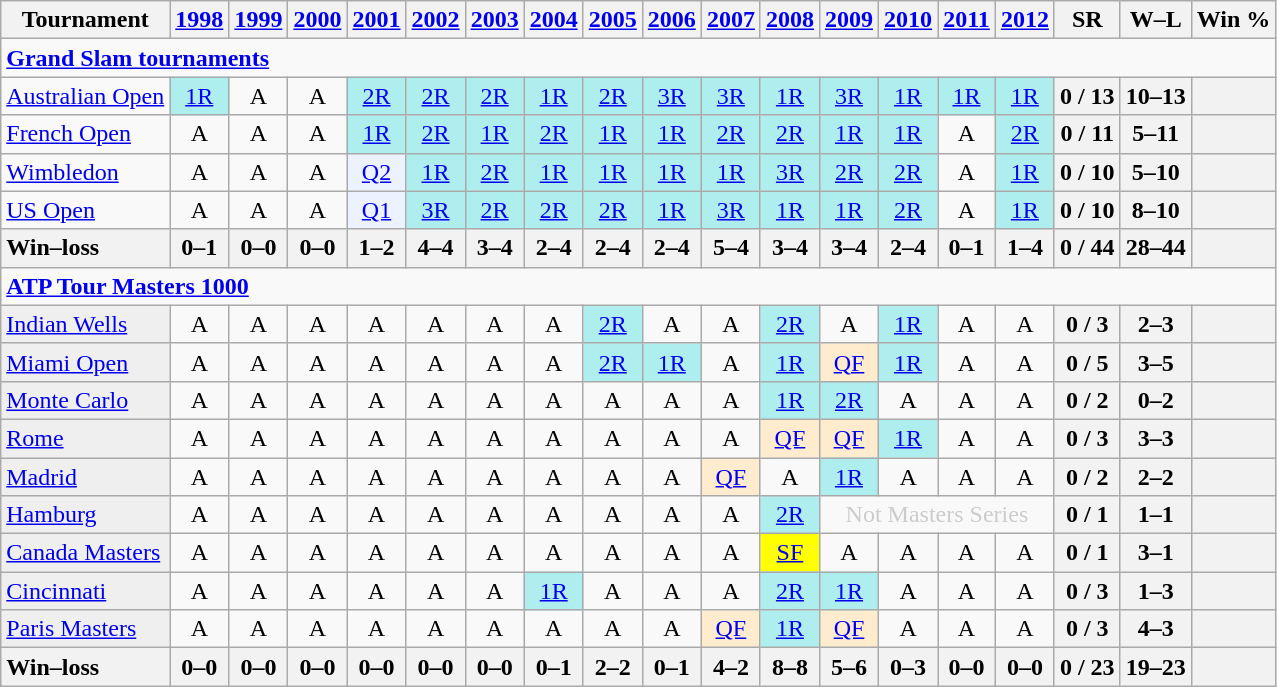<table class=wikitable style=text-align:center>
<tr>
<th>Tournament</th>
<th><a href='#'>1998</a></th>
<th><a href='#'>1999</a></th>
<th><a href='#'>2000</a></th>
<th><a href='#'>2001</a></th>
<th><a href='#'>2002</a></th>
<th><a href='#'>2003</a></th>
<th><a href='#'>2004</a></th>
<th><a href='#'>2005</a></th>
<th><a href='#'>2006</a></th>
<th><a href='#'>2007</a></th>
<th><a href='#'>2008</a></th>
<th><a href='#'>2009</a></th>
<th><a href='#'>2010</a></th>
<th><a href='#'>2011</a></th>
<th><a href='#'>2012</a></th>
<th>SR</th>
<th>W–L</th>
<th>Win %</th>
</tr>
<tr>
<td colspan=25 style=text-align:left><a href='#'><strong>Grand Slam tournaments</strong></a></td>
</tr>
<tr>
<td align=left><a href='#'>Australian Open</a></td>
<td bgcolor=afeeee><a href='#'>1R</a></td>
<td>A</td>
<td>A</td>
<td bgcolor=afeeee><a href='#'>2R</a></td>
<td bgcolor=afeeee><a href='#'>2R</a></td>
<td bgcolor=afeeee><a href='#'>2R</a></td>
<td bgcolor=afeeee><a href='#'>1R</a></td>
<td bgcolor=afeeee><a href='#'>2R</a></td>
<td bgcolor=afeeee><a href='#'>3R</a></td>
<td bgcolor=afeeee><a href='#'>3R</a></td>
<td bgcolor=afeeee><a href='#'>1R</a></td>
<td bgcolor=afeeee><a href='#'>3R</a></td>
<td bgcolor=afeeee><a href='#'>1R</a></td>
<td bgcolor=afeeee><a href='#'>1R</a></td>
<td bgcolor=afeeee><a href='#'>1R</a></td>
<th>0 / 13</th>
<th>10–13</th>
<th></th>
</tr>
<tr>
<td align=left><a href='#'>French Open</a></td>
<td>A</td>
<td>A</td>
<td>A</td>
<td bgcolor=afeeee><a href='#'>1R</a></td>
<td bgcolor=afeeee><a href='#'>2R</a></td>
<td bgcolor=afeeee><a href='#'>1R</a></td>
<td bgcolor=afeeee><a href='#'>2R</a></td>
<td bgcolor=afeeee><a href='#'>1R</a></td>
<td bgcolor=afeeee><a href='#'>1R</a></td>
<td bgcolor=afeeee><a href='#'>2R</a></td>
<td bgcolor=afeeee><a href='#'>2R</a></td>
<td bgcolor=afeeee><a href='#'>1R</a></td>
<td bgcolor=afeeee><a href='#'>1R</a></td>
<td>A</td>
<td bgcolor=afeeee><a href='#'>2R</a></td>
<th>0 / 11</th>
<th>5–11</th>
<th></th>
</tr>
<tr>
<td align=left><a href='#'>Wimbledon</a></td>
<td>A</td>
<td>A</td>
<td>A</td>
<td bgcolor=ecf2ff><a href='#'>Q2</a></td>
<td bgcolor=afeeee><a href='#'>1R</a></td>
<td bgcolor=afeeee><a href='#'>2R</a></td>
<td bgcolor=afeeee><a href='#'>1R</a></td>
<td bgcolor=afeeee><a href='#'>1R</a></td>
<td bgcolor=afeeee><a href='#'>1R</a></td>
<td bgcolor=afeeee><a href='#'>1R</a></td>
<td bgcolor=afeeee><a href='#'>3R</a></td>
<td bgcolor=afeeee><a href='#'>2R</a></td>
<td bgcolor=afeeee><a href='#'>2R</a></td>
<td>A</td>
<td bgcolor=afeeee><a href='#'>1R</a></td>
<th>0 / 10</th>
<th>5–10</th>
<th></th>
</tr>
<tr>
<td align=left><a href='#'>US Open</a></td>
<td>A</td>
<td>A</td>
<td>A</td>
<td bgcolor=ecf2ff><a href='#'>Q1</a></td>
<td bgcolor=afeeee><a href='#'>3R</a></td>
<td bgcolor=afeeee><a href='#'>2R</a></td>
<td bgcolor=afeeee><a href='#'>2R</a></td>
<td bgcolor=afeeee><a href='#'>2R</a></td>
<td bgcolor=afeeee><a href='#'>1R</a></td>
<td bgcolor=afeeee><a href='#'>3R</a></td>
<td bgcolor=afeeee><a href='#'>1R</a></td>
<td bgcolor=afeeee><a href='#'>1R</a></td>
<td bgcolor=afeeee><a href='#'>2R</a></td>
<td>A</td>
<td bgcolor=afeeee><a href='#'>1R</a></td>
<th>0 / 10</th>
<th>8–10</th>
<th></th>
</tr>
<tr>
<th style=text-align:left>Win–loss</th>
<th>0–1</th>
<th>0–0</th>
<th>0–0</th>
<th>1–2</th>
<th>4–4</th>
<th>3–4</th>
<th>2–4</th>
<th>2–4</th>
<th>2–4</th>
<th>5–4</th>
<th>3–4</th>
<th>3–4</th>
<th>2–4</th>
<th>0–1</th>
<th>1–4</th>
<th>0 / 44</th>
<th>28–44</th>
<th></th>
</tr>
<tr>
<td colspan=25 style=text-align:left><strong><a href='#'>ATP Tour Masters 1000</a></strong></td>
</tr>
<tr>
<td bgcolor=efefef align=left><a href='#'>Indian Wells</a></td>
<td>A</td>
<td>A</td>
<td>A</td>
<td>A</td>
<td>A</td>
<td>A</td>
<td>A</td>
<td bgcolor=afeeee><a href='#'>2R</a></td>
<td>A</td>
<td>A</td>
<td bgcolor=afeeee><a href='#'>2R</a></td>
<td>A</td>
<td bgcolor=afeeee><a href='#'>1R</a></td>
<td>A</td>
<td>A</td>
<th>0 / 3</th>
<th>2–3</th>
<th></th>
</tr>
<tr>
<td bgcolor=efefef align=left><a href='#'>Miami Open</a></td>
<td>A</td>
<td>A</td>
<td>A</td>
<td>A</td>
<td>A</td>
<td>A</td>
<td>A</td>
<td bgcolor=afeeee><a href='#'>2R</a></td>
<td bgcolor=afeeee><a href='#'>1R</a></td>
<td>A</td>
<td bgcolor=afeeee><a href='#'>1R</a></td>
<td bgcolor=ffebcd><a href='#'>QF</a></td>
<td bgcolor=afeeee><a href='#'>1R</a></td>
<td>A</td>
<td>A</td>
<th>0 / 5</th>
<th>3–5</th>
<th></th>
</tr>
<tr>
<td bgcolor=efefef align=left><a href='#'>Monte Carlo</a></td>
<td>A</td>
<td>A</td>
<td>A</td>
<td>A</td>
<td>A</td>
<td>A</td>
<td>A</td>
<td>A</td>
<td>A</td>
<td>A</td>
<td bgcolor=afeeee><a href='#'>1R</a></td>
<td bgcolor=afeeee><a href='#'>2R</a></td>
<td>A</td>
<td>A</td>
<td>A</td>
<th>0 / 2</th>
<th>0–2</th>
<th></th>
</tr>
<tr>
<td bgcolor=efefef align=left><a href='#'>Rome</a></td>
<td>A</td>
<td>A</td>
<td>A</td>
<td>A</td>
<td>A</td>
<td>A</td>
<td>A</td>
<td>A</td>
<td>A</td>
<td>A</td>
<td bgcolor=ffebcd><a href='#'>QF</a></td>
<td bgcolor=ffebcd><a href='#'>QF</a></td>
<td bgcolor=afeeee><a href='#'>1R</a></td>
<td>A</td>
<td>A</td>
<th>0 / 3</th>
<th>3–3</th>
<th></th>
</tr>
<tr>
<td bgcolor=efefef align=left><a href='#'>Madrid</a></td>
<td>A</td>
<td>A</td>
<td>A</td>
<td>A</td>
<td>A</td>
<td>A</td>
<td>A</td>
<td>A</td>
<td>A</td>
<td bgcolor=ffebcd><a href='#'>QF</a></td>
<td>A</td>
<td bgcolor=afeeee><a href='#'>1R</a></td>
<td>A</td>
<td>A</td>
<td>A</td>
<th>0 / 2</th>
<th>2–2</th>
<th></th>
</tr>
<tr>
<td bgcolor=efefef align=left><a href='#'>Hamburg</a></td>
<td>A</td>
<td>A</td>
<td>A</td>
<td>A</td>
<td>A</td>
<td>A</td>
<td>A</td>
<td>A</td>
<td>A</td>
<td>A</td>
<td bgcolor=afeeee><a href='#'>2R</a></td>
<td align="center" colspan="4" style="color:#cccccc;">Not Masters Series</td>
<th>0 / 1</th>
<th>1–1</th>
<th></th>
</tr>
<tr>
<td bgcolor=efefef align=left><a href='#'>Canada Masters</a></td>
<td>A</td>
<td>A</td>
<td>A</td>
<td>A</td>
<td>A</td>
<td>A</td>
<td>A</td>
<td>A</td>
<td>A</td>
<td>A</td>
<td bgcolor=yellow><a href='#'>SF</a></td>
<td>A</td>
<td>A</td>
<td>A</td>
<td>A</td>
<th>0 / 1</th>
<th>3–1</th>
<th></th>
</tr>
<tr>
<td bgcolor=efefef align=left><a href='#'>Cincinnati</a></td>
<td>A</td>
<td>A</td>
<td>A</td>
<td>A</td>
<td>A</td>
<td>A</td>
<td bgcolor=afeeee><a href='#'>1R</a></td>
<td>A</td>
<td>A</td>
<td>A</td>
<td bgcolor=afeeee><a href='#'>2R</a></td>
<td bgcolor=afeeee><a href='#'>1R</a></td>
<td>A</td>
<td>A</td>
<td>A</td>
<th>0 / 3</th>
<th>1–3</th>
<th></th>
</tr>
<tr>
<td bgcolor=efefef align=left><a href='#'>Paris Masters</a></td>
<td>A</td>
<td>A</td>
<td>A</td>
<td>A</td>
<td>A</td>
<td>A</td>
<td>A</td>
<td>A</td>
<td>A</td>
<td bgcolor=ffebcd><a href='#'>QF</a></td>
<td bgcolor=afeeee><a href='#'>1R</a></td>
<td bgcolor=ffebcd><a href='#'>QF</a></td>
<td>A</td>
<td>A</td>
<td>A</td>
<th>0 / 3</th>
<th>4–3</th>
<th></th>
</tr>
<tr>
<th style=text-align:left>Win–loss</th>
<th>0–0</th>
<th>0–0</th>
<th>0–0</th>
<th>0–0</th>
<th>0–0</th>
<th>0–0</th>
<th>0–1</th>
<th>2–2</th>
<th>0–1</th>
<th>4–2</th>
<th>8–8</th>
<th>5–6</th>
<th>0–3</th>
<th>0–0</th>
<th>0–0</th>
<th>0 / 23</th>
<th>19–23</th>
<th></th>
</tr>
</table>
